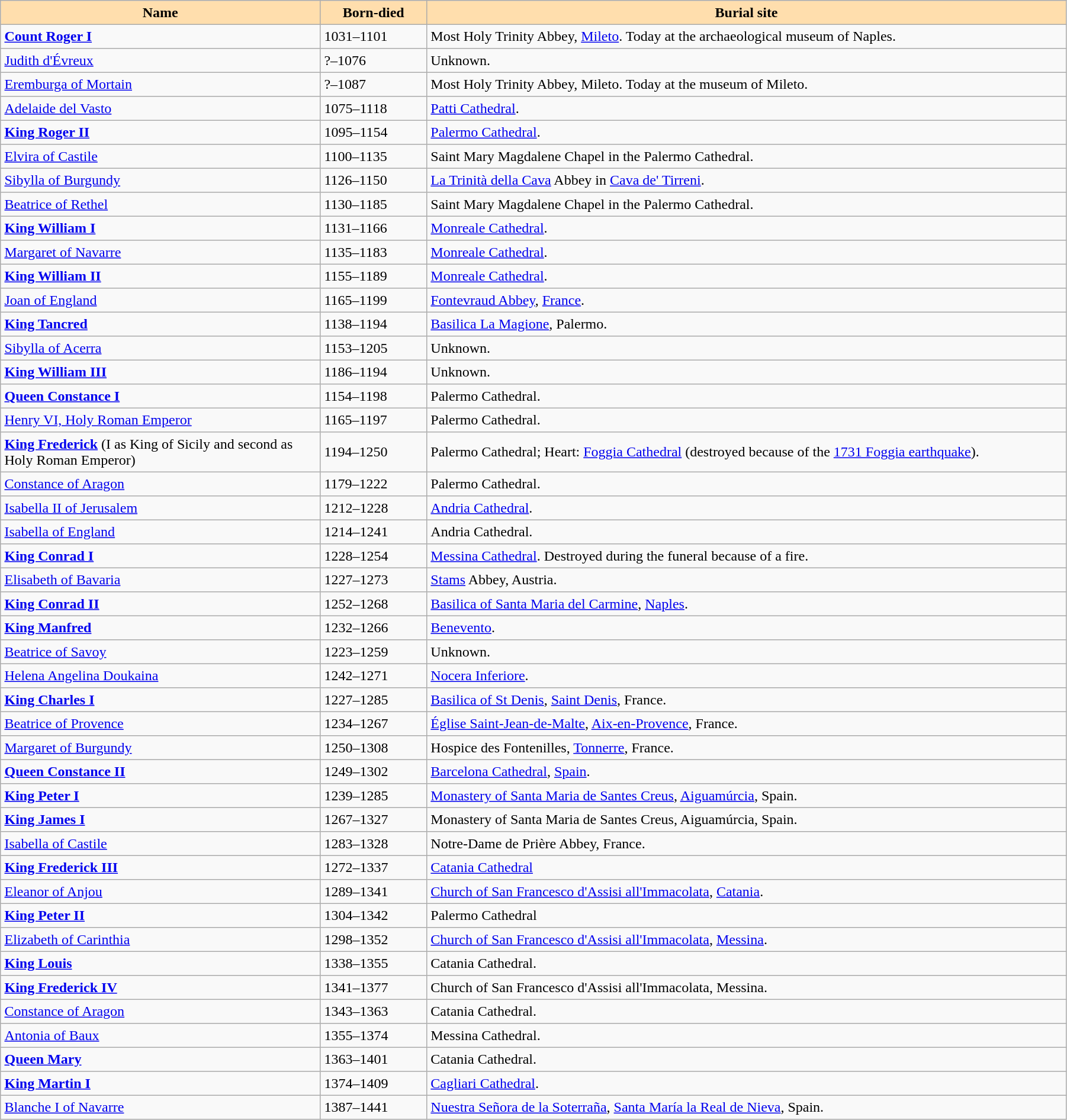<table width = "95%" border = 1 border="1" cellpadding="4" cellspacing="0" style="margin: 0.5em 1em 0.5em 0; background: #f9f9f9; border: 1px #aaa solid; border-collapse: collapse;">
<tr>
<th width="30%" bgcolor="#ffdead">Name</th>
<th width="10%" bgcolor="#ffdead">Born-died</th>
<th width="90%" bgcolor="#ffdead">Burial site</th>
</tr>
<tr>
<td><strong><a href='#'>Count Roger I</a></strong></td>
<td>1031–1101</td>
<td>Most Holy Trinity Abbey, <a href='#'>Mileto</a>. Today at the archaeological museum of Naples.</td>
</tr>
<tr>
<td><a href='#'>Judith d'Évreux</a></td>
<td>?–1076</td>
<td>Unknown.</td>
</tr>
<tr>
<td><a href='#'>Eremburga of Mortain</a></td>
<td>?–1087</td>
<td>Most Holy Trinity Abbey, Mileto. Today at the museum of Mileto.</td>
</tr>
<tr>
<td><a href='#'>Adelaide del Vasto</a></td>
<td>1075–1118</td>
<td><a href='#'>Patti Cathedral</a>.</td>
</tr>
<tr>
<td><strong><a href='#'>King Roger II</a></strong></td>
<td>1095–1154</td>
<td><a href='#'>Palermo Cathedral</a>.</td>
</tr>
<tr>
<td><a href='#'>Elvira of Castile</a></td>
<td>1100–1135</td>
<td>Saint Mary Magdalene Chapel in the Palermo Cathedral.</td>
</tr>
<tr>
<td><a href='#'>Sibylla of Burgundy</a></td>
<td>1126–1150</td>
<td><a href='#'>La Trinità della Cava</a> Abbey in <a href='#'>Cava de' Tirreni</a>.</td>
</tr>
<tr>
<td><a href='#'>Beatrice of Rethel</a></td>
<td>1130–1185</td>
<td>Saint Mary Magdalene Chapel in the Palermo Cathedral.</td>
</tr>
<tr>
<td><strong><a href='#'>King William I</a></strong></td>
<td>1131–1166</td>
<td><a href='#'>Monreale Cathedral</a>.</td>
</tr>
<tr>
<td><a href='#'>Margaret of Navarre</a></td>
<td>1135–1183</td>
<td><a href='#'>Monreale Cathedral</a>.</td>
</tr>
<tr>
<td><strong><a href='#'>King William II</a></strong></td>
<td>1155–1189</td>
<td><a href='#'>Monreale Cathedral</a>.</td>
</tr>
<tr>
<td><a href='#'>Joan of England</a></td>
<td>1165–1199</td>
<td><a href='#'>Fontevraud Abbey</a>, <a href='#'>France</a>.</td>
</tr>
<tr>
<td><strong><a href='#'>King Tancred</a></strong></td>
<td>1138–1194</td>
<td><a href='#'>Basilica La Magione</a>, Palermo.</td>
</tr>
<tr>
<td><a href='#'>Sibylla of Acerra</a></td>
<td>1153–1205</td>
<td>Unknown.</td>
</tr>
<tr>
<td><strong><a href='#'>King William III</a></strong></td>
<td>1186–1194</td>
<td>Unknown.</td>
</tr>
<tr>
<td><strong><a href='#'>Queen Constance I</a></strong></td>
<td>1154–1198</td>
<td>Palermo Cathedral.</td>
</tr>
<tr>
<td><a href='#'>Henry VI, Holy Roman Emperor</a></td>
<td>1165–1197</td>
<td>Palermo Cathedral.</td>
</tr>
<tr>
<td><strong><a href='#'>King Frederick</a></strong> (I as King of Sicily and second as Holy Roman Emperor)</td>
<td>1194–1250</td>
<td>Palermo Cathedral; Heart: <a href='#'>Foggia Cathedral</a> (destroyed because of the <a href='#'>1731 Foggia earthquake</a>).</td>
</tr>
<tr>
<td><a href='#'>Constance of Aragon</a></td>
<td>1179–1222</td>
<td>Palermo Cathedral.</td>
</tr>
<tr>
<td><a href='#'>Isabella II of Jerusalem</a></td>
<td>1212–1228</td>
<td><a href='#'>Andria Cathedral</a>.</td>
</tr>
<tr>
<td><a href='#'>Isabella of England</a></td>
<td>1214–1241</td>
<td>Andria Cathedral.</td>
</tr>
<tr>
<td><strong><a href='#'>King Conrad I</a></strong></td>
<td>1228–1254</td>
<td><a href='#'>Messina Cathedral</a>. Destroyed during the funeral because of a fire.</td>
</tr>
<tr>
<td><a href='#'>Elisabeth of Bavaria</a></td>
<td>1227–1273</td>
<td><a href='#'>Stams</a> Abbey, Austria.</td>
</tr>
<tr>
<td><strong><a href='#'>King Conrad II</a></strong></td>
<td>1252–1268</td>
<td><a href='#'>Basilica of Santa Maria del Carmine</a>, <a href='#'>Naples</a>.</td>
</tr>
<tr>
<td><strong><a href='#'>King Manfred</a></strong></td>
<td>1232–1266</td>
<td><a href='#'>Benevento</a>.</td>
</tr>
<tr>
<td><a href='#'>Beatrice of Savoy</a></td>
<td>1223–1259</td>
<td>Unknown.</td>
</tr>
<tr>
<td><a href='#'>Helena Angelina Doukaina</a></td>
<td>1242–1271</td>
<td><a href='#'>Nocera Inferiore</a>.</td>
</tr>
<tr>
<td><strong><a href='#'>King Charles I</a></strong></td>
<td>1227–1285</td>
<td><a href='#'>Basilica of St Denis</a>, <a href='#'>Saint Denis</a>, France.</td>
</tr>
<tr>
<td><a href='#'>Beatrice of Provence</a></td>
<td>1234–1267</td>
<td><a href='#'>Église Saint-Jean-de-Malte</a>, <a href='#'>Aix-en-Provence</a>, France.</td>
</tr>
<tr>
<td><a href='#'>Margaret of Burgundy</a></td>
<td>1250–1308</td>
<td>Hospice des Fontenilles, <a href='#'>Tonnerre</a>, France.</td>
</tr>
<tr>
<td><strong><a href='#'>Queen Constance II</a></strong></td>
<td>1249–1302</td>
<td><a href='#'>Barcelona Cathedral</a>, <a href='#'>Spain</a>.</td>
</tr>
<tr>
<td><strong><a href='#'>King Peter I</a></strong></td>
<td>1239–1285</td>
<td><a href='#'>Monastery of Santa Maria de Santes Creus</a>, <a href='#'>Aiguamúrcia</a>, Spain.</td>
</tr>
<tr>
<td><strong><a href='#'>King James I</a></strong></td>
<td>1267–1327</td>
<td>Monastery of Santa Maria de Santes Creus, Aiguamúrcia, Spain.</td>
</tr>
<tr>
<td><a href='#'>Isabella of Castile</a></td>
<td>1283–1328</td>
<td>Notre-Dame de Prière Abbey, France.</td>
</tr>
<tr>
<td><strong><a href='#'>King Frederick III</a></strong></td>
<td>1272–1337</td>
<td><a href='#'>Catania Cathedral</a></td>
</tr>
<tr>
<td><a href='#'>Eleanor of Anjou</a></td>
<td>1289–1341</td>
<td><a href='#'>Church of San Francesco d'Assisi all'Immacolata</a>, <a href='#'>Catania</a>.</td>
</tr>
<tr>
<td><strong><a href='#'>King Peter II</a></strong></td>
<td>1304–1342</td>
<td>Palermo Cathedral</td>
</tr>
<tr>
<td><a href='#'>Elizabeth of Carinthia</a></td>
<td>1298–1352</td>
<td><a href='#'>Church of San Francesco d'Assisi all'Immacolata</a>, <a href='#'>Messina</a>.</td>
</tr>
<tr>
<td><strong><a href='#'>King Louis</a></strong></td>
<td>1338–1355</td>
<td>Catania Cathedral.</td>
</tr>
<tr>
<td><strong><a href='#'>King Frederick IV</a></strong></td>
<td>1341–1377</td>
<td>Church of San Francesco d'Assisi all'Immacolata, Messina.</td>
</tr>
<tr>
<td><a href='#'>Constance of Aragon</a></td>
<td>1343–1363</td>
<td>Catania Cathedral.</td>
</tr>
<tr>
<td><a href='#'>Antonia of Baux</a></td>
<td>1355–1374</td>
<td>Messina Cathedral.</td>
</tr>
<tr>
<td><strong><a href='#'>Queen Mary</a></strong></td>
<td>1363–1401</td>
<td>Catania Cathedral.</td>
</tr>
<tr>
<td><strong><a href='#'>King Martin I</a></strong></td>
<td>1374–1409</td>
<td><a href='#'>Cagliari Cathedral</a>.</td>
</tr>
<tr>
<td><a href='#'>Blanche I of Navarre</a></td>
<td>1387–1441</td>
<td><a href='#'>Nuestra Señora de la Soterraña</a>, <a href='#'>Santa María la Real de Nieva</a>, Spain.</td>
</tr>
</table>
